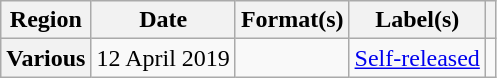<table class="wikitable plainrowheaders">
<tr>
<th scope="col">Region</th>
<th scope="col">Date</th>
<th scope="col">Format(s)</th>
<th scope="col">Label(s)</th>
<th scope="col"></th>
</tr>
<tr>
<th scope="row">Various</th>
<td>12 April 2019</td>
<td></td>
<td><a href='#'>Self-released</a></td>
<td style="text-align:center;"></td>
</tr>
</table>
